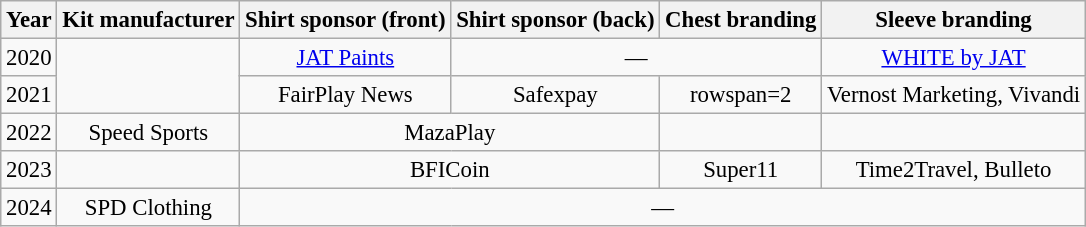<table class="wikitable" style="text-align:center;font-size:95%">
<tr>
<th>Year</th>
<th>Kit manufacturer</th>
<th>Shirt sponsor (front)</th>
<th>Shirt sponsor (back)</th>
<th>Chest branding</th>
<th>Sleeve branding</th>
</tr>
<tr>
<td>2020</td>
<td rowspan=2></td>
<td><a href='#'>JAT Paints</a></td>
<td colspan=2 >—</td>
<td><a href='#'>WHITE by JAT</a></td>
</tr>
<tr>
<td>2021</td>
<td>FairPlay News</td>
<td>Safexpay</td>
<td>rowspan=2 </td>
<td>Vernost Marketing, Vivandi</td>
</tr>
<tr>
<td>2022</td>
<td>Speed Sports</td>
<td colspan="2">MazaPlay</td>
<td></td>
</tr>
<tr>
<td>2023</td>
<td></td>
<td colspan="2">BFICoin</td>
<td>Super11</td>
<td>Time2Travel, Bulleto</td>
</tr>
<tr>
<td>2024</td>
<td>SPD Clothing</td>
<td colspan=4 >—</td>
</tr>
</table>
